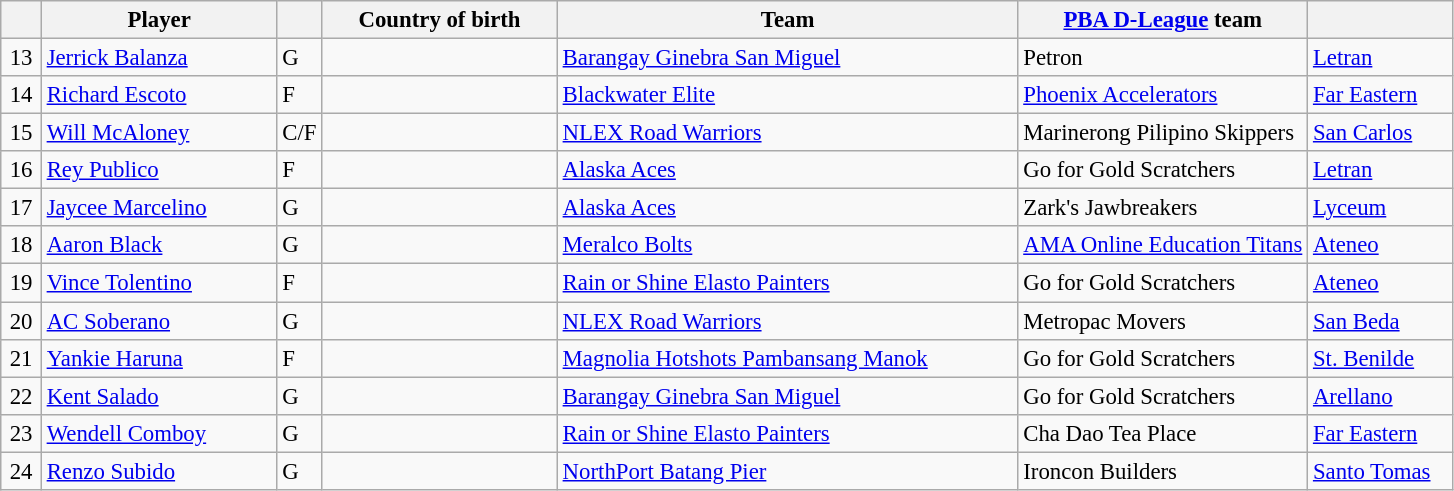<table class="wikitable plainrowheaders" style="text-align:left; font-size:95%;">
<tr>
<th scope="col" style="width:20px;"></th>
<th scope="col" style="width:150px;">Player</th>
<th scope="col" style="width:20px;"></th>
<th scope="col" style="width:150px;">Country of birth</th>
<th scope="col" style="width:300px;">Team</th>
<th scope="col" style="width:300px:"><a href='#'>PBA D-League</a> team</th>
<th scope="col" style="width:90px;"></th>
</tr>
<tr>
<td align=center>13</td>
<td><a href='#'>Jerrick Balanza</a></td>
<td>G</td>
<td></td>
<td><a href='#'>Barangay Ginebra San Miguel</a> </td>
<td>Petron</td>
<td><a href='#'>Letran</a></td>
</tr>
<tr>
<td align=center>14</td>
<td><a href='#'>Richard Escoto</a></td>
<td>F</td>
<td></td>
<td><a href='#'>Blackwater Elite</a></td>
<td><a href='#'>Phoenix Accelerators</a></td>
<td><a href='#'>Far Eastern</a></td>
</tr>
<tr>
<td align=center>15</td>
<td><a href='#'>Will McAloney</a></td>
<td>C/F</td>
<td></td>
<td><a href='#'>NLEX Road Warriors</a></td>
<td>Marinerong Pilipino Skippers</td>
<td><a href='#'>San Carlos</a></td>
</tr>
<tr>
<td align=center>16</td>
<td><a href='#'>Rey Publico</a></td>
<td>F</td>
<td></td>
<td><a href='#'>Alaska Aces</a></td>
<td>Go for Gold Scratchers</td>
<td><a href='#'>Letran</a></td>
</tr>
<tr>
<td align=center>17</td>
<td><a href='#'>Jaycee Marcelino</a></td>
<td>G</td>
<td></td>
<td><a href='#'>Alaska Aces</a> </td>
<td>Zark's Jawbreakers</td>
<td><a href='#'>Lyceum</a></td>
</tr>
<tr>
<td align=center>18</td>
<td><a href='#'>Aaron Black</a></td>
<td>G</td>
<td></td>
<td><a href='#'>Meralco Bolts</a></td>
<td><a href='#'>AMA Online Education Titans</a></td>
<td><a href='#'>Ateneo</a></td>
</tr>
<tr>
<td align=center>19</td>
<td><a href='#'>Vince Tolentino</a></td>
<td>F</td>
<td></td>
<td><a href='#'>Rain or Shine Elasto Painters</a></td>
<td>Go for Gold Scratchers</td>
<td><a href='#'>Ateneo</a></td>
</tr>
<tr>
<td align=center>20</td>
<td><a href='#'>AC Soberano</a></td>
<td>G</td>
<td></td>
<td><a href='#'>NLEX Road Warriors</a> </td>
<td>Metropac Movers</td>
<td><a href='#'>San Beda</a></td>
</tr>
<tr>
<td align=center>21</td>
<td><a href='#'>Yankie Haruna</a></td>
<td>F</td>
<td></td>
<td><a href='#'>Magnolia Hotshots Pambansang Manok</a></td>
<td>Go for Gold Scratchers</td>
<td><a href='#'>St. Benilde</a></td>
</tr>
<tr>
<td align=center>22</td>
<td><a href='#'>Kent Salado</a></td>
<td>G</td>
<td></td>
<td><a href='#'>Barangay Ginebra San Miguel</a></td>
<td>Go for Gold Scratchers</td>
<td><a href='#'>Arellano</a></td>
</tr>
<tr>
<td align=center>23</td>
<td><a href='#'>Wendell Comboy</a></td>
<td>G</td>
<td></td>
<td><a href='#'>Rain or Shine Elasto Painters</a> </td>
<td>Cha Dao Tea Place</td>
<td><a href='#'>Far Eastern</a></td>
</tr>
<tr>
<td align=center>24</td>
<td><a href='#'>Renzo Subido</a></td>
<td>G</td>
<td></td>
<td><a href='#'>NorthPort Batang Pier</a> </td>
<td>Ironcon Builders</td>
<td><a href='#'>Santo Tomas</a></td>
</tr>
</table>
